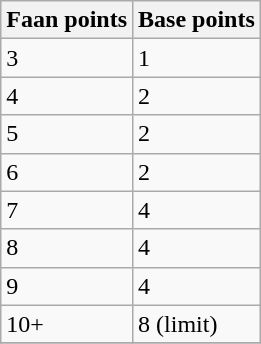<table class="wikitable">
<tr>
<th>Faan points</th>
<th>Base points</th>
</tr>
<tr>
<td>3</td>
<td>1</td>
</tr>
<tr>
<td>4</td>
<td>2</td>
</tr>
<tr>
<td>5</td>
<td>2</td>
</tr>
<tr>
<td>6</td>
<td>2</td>
</tr>
<tr>
<td>7</td>
<td>4</td>
</tr>
<tr>
<td>8</td>
<td>4</td>
</tr>
<tr>
<td>9</td>
<td>4</td>
</tr>
<tr>
<td>10+</td>
<td>8 (limit)</td>
</tr>
<tr>
</tr>
</table>
